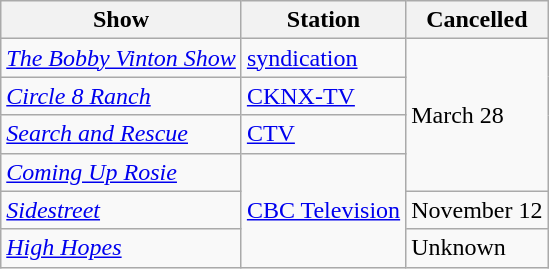<table class="wikitable">
<tr>
<th>Show</th>
<th>Station</th>
<th>Cancelled</th>
</tr>
<tr>
<td><em><a href='#'>The Bobby Vinton Show</a></em></td>
<td><a href='#'>syndication</a></td>
<td rowspan="4">March 28</td>
</tr>
<tr>
<td><em><a href='#'>Circle 8 Ranch</a></em></td>
<td><a href='#'>CKNX-TV</a></td>
</tr>
<tr>
<td><em><a href='#'>Search and Rescue</a></em></td>
<td><a href='#'>CTV</a></td>
</tr>
<tr>
<td><em><a href='#'>Coming Up Rosie</a></em></td>
<td rowspan="3"><a href='#'>CBC Television</a></td>
</tr>
<tr>
<td><em><a href='#'>Sidestreet</a></em></td>
<td>November 12</td>
</tr>
<tr>
<td><em><a href='#'>High Hopes</a></em></td>
<td>Unknown</td>
</tr>
</table>
